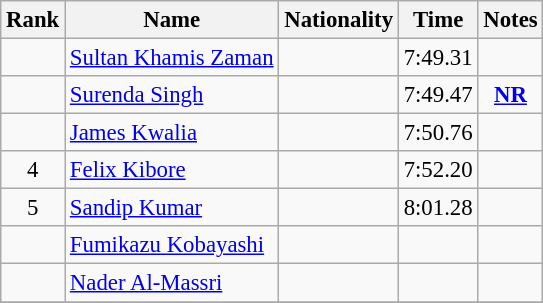<table class="wikitable sortable" style="text-align:center;font-size:95%">
<tr>
<th>Rank</th>
<th>Name</th>
<th>Nationality</th>
<th>Time</th>
<th>Notes</th>
</tr>
<tr>
<td></td>
<td align=left><a href='#'>Sultan Khamis Zaman</a></td>
<td align=left></td>
<td>7:49.31</td>
<td></td>
</tr>
<tr>
<td></td>
<td align=left><a href='#'>Surenda Singh</a></td>
<td align=left></td>
<td>7:49.47</td>
<td><strong><a href='#'>NR</a></strong></td>
</tr>
<tr>
<td></td>
<td align=left><a href='#'>James Kwalia</a></td>
<td align=left></td>
<td>7:50.76</td>
<td></td>
</tr>
<tr>
<td>4</td>
<td align=left><a href='#'>Felix Kibore</a></td>
<td align=left></td>
<td>7:52.20</td>
<td></td>
</tr>
<tr>
<td>5</td>
<td align=left><a href='#'>Sandip Kumar</a></td>
<td align=left></td>
<td>8:01.28</td>
<td></td>
</tr>
<tr>
<td></td>
<td align=left><a href='#'>Fumikazu Kobayashi</a></td>
<td align=left></td>
<td></td>
<td></td>
</tr>
<tr>
<td></td>
<td align=left><a href='#'>Nader Al-Massri</a></td>
<td align=left></td>
<td></td>
<td></td>
</tr>
<tr>
</tr>
</table>
